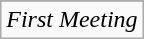<table class="wikitable">
<tr align="center">
</tr>
<tr align="center">
<td colspan=3><em>First Meeting</em></td>
</tr>
</table>
